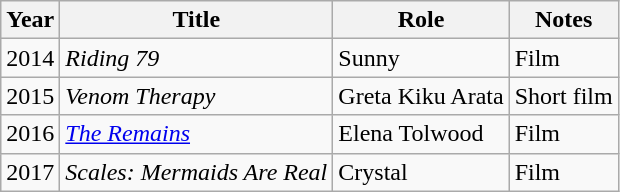<table class="wikitable sortable">
<tr>
<th>Year</th>
<th>Title</th>
<th>Role</th>
<th class="unsortable">Notes</th>
</tr>
<tr>
<td>2014</td>
<td><em>Riding 79</em></td>
<td>Sunny</td>
<td>Film</td>
</tr>
<tr>
<td>2015</td>
<td><em>Venom Therapy</em></td>
<td>Greta Kiku Arata</td>
<td>Short film</td>
</tr>
<tr>
<td>2016</td>
<td><em><a href='#'>The Remains</a></em></td>
<td>Elena Tolwood</td>
<td>Film</td>
</tr>
<tr>
<td>2017</td>
<td><em>Scales: Mermaids Are Real</em></td>
<td>Crystal</td>
<td>Film</td>
</tr>
</table>
